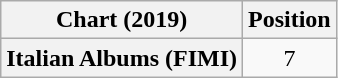<table class="wikitable plainrowheaders" style="text-align:center">
<tr>
<th scope="col">Chart (2019)</th>
<th scope="col">Position</th>
</tr>
<tr>
<th scope="row">Italian Albums (FIMI)</th>
<td>7</td>
</tr>
</table>
